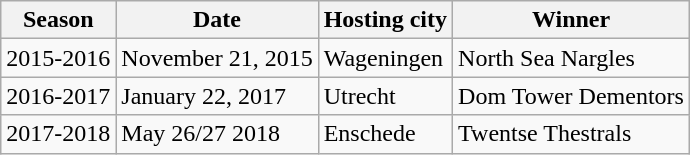<table class="wikitable">
<tr>
<th>Season</th>
<th>Date</th>
<th>Hosting city</th>
<th>Winner</th>
</tr>
<tr>
<td>2015-2016</td>
<td>November 21, 2015</td>
<td>Wageningen</td>
<td>North Sea Nargles</td>
</tr>
<tr>
<td>2016-2017</td>
<td>January 22, 2017</td>
<td>Utrecht</td>
<td>Dom Tower Dementors</td>
</tr>
<tr>
<td>2017-2018</td>
<td>May 26/27 2018</td>
<td>Enschede</td>
<td>Twentse Thestrals</td>
</tr>
</table>
